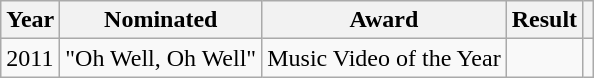<table class="wikitable">
<tr>
<th>Year</th>
<th>Nominated</th>
<th>Award</th>
<th>Result</th>
<th></th>
</tr>
<tr>
<td>2011</td>
<td>"Oh Well, Oh Well"</td>
<td>Music Video of the Year</td>
<td></td>
<td style="text-align:center;"></td>
</tr>
</table>
